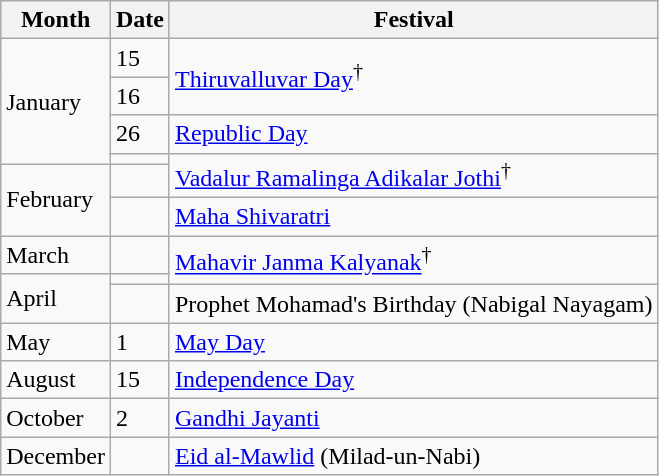<table class="wikitable">
<tr>
<th>Month</th>
<th>Date</th>
<th>Festival</th>
</tr>
<tr>
<td rowspan="4">January</td>
<td>15</td>
<td rowspan="2"><a href='#'>Thiruvalluvar Day</a><sup>†</sup></td>
</tr>
<tr>
<td>16</td>
</tr>
<tr>
<td>26</td>
<td><a href='#'>Republic Day</a></td>
</tr>
<tr>
<td></td>
<td rowspan="2"><a href='#'>Vadalur Ramalinga Adikalar Jothi</a><sup>†</sup></td>
</tr>
<tr>
<td rowspan="2">February</td>
<td></td>
</tr>
<tr>
<td></td>
<td><a href='#'>Maha Shivaratri</a></td>
</tr>
<tr>
<td>March</td>
<td></td>
<td rowspan="2"><a href='#'>Mahavir Janma Kalyanak</a><sup>†</sup></td>
</tr>
<tr>
<td rowspan="2">April</td>
<td></td>
</tr>
<tr>
<td></td>
<td>Prophet Mohamad's Birthday (Nabigal Nayagam)</td>
</tr>
<tr>
<td>May</td>
<td>1</td>
<td><a href='#'>May Day</a></td>
</tr>
<tr>
<td>August</td>
<td>15</td>
<td><a href='#'>Independence Day</a></td>
</tr>
<tr>
<td>October</td>
<td>2</td>
<td><a href='#'>Gandhi Jayanti</a></td>
</tr>
<tr>
<td>December</td>
<td></td>
<td><a href='#'>Eid al-Mawlid</a> (Milad-un-Nabi)</td>
</tr>
</table>
